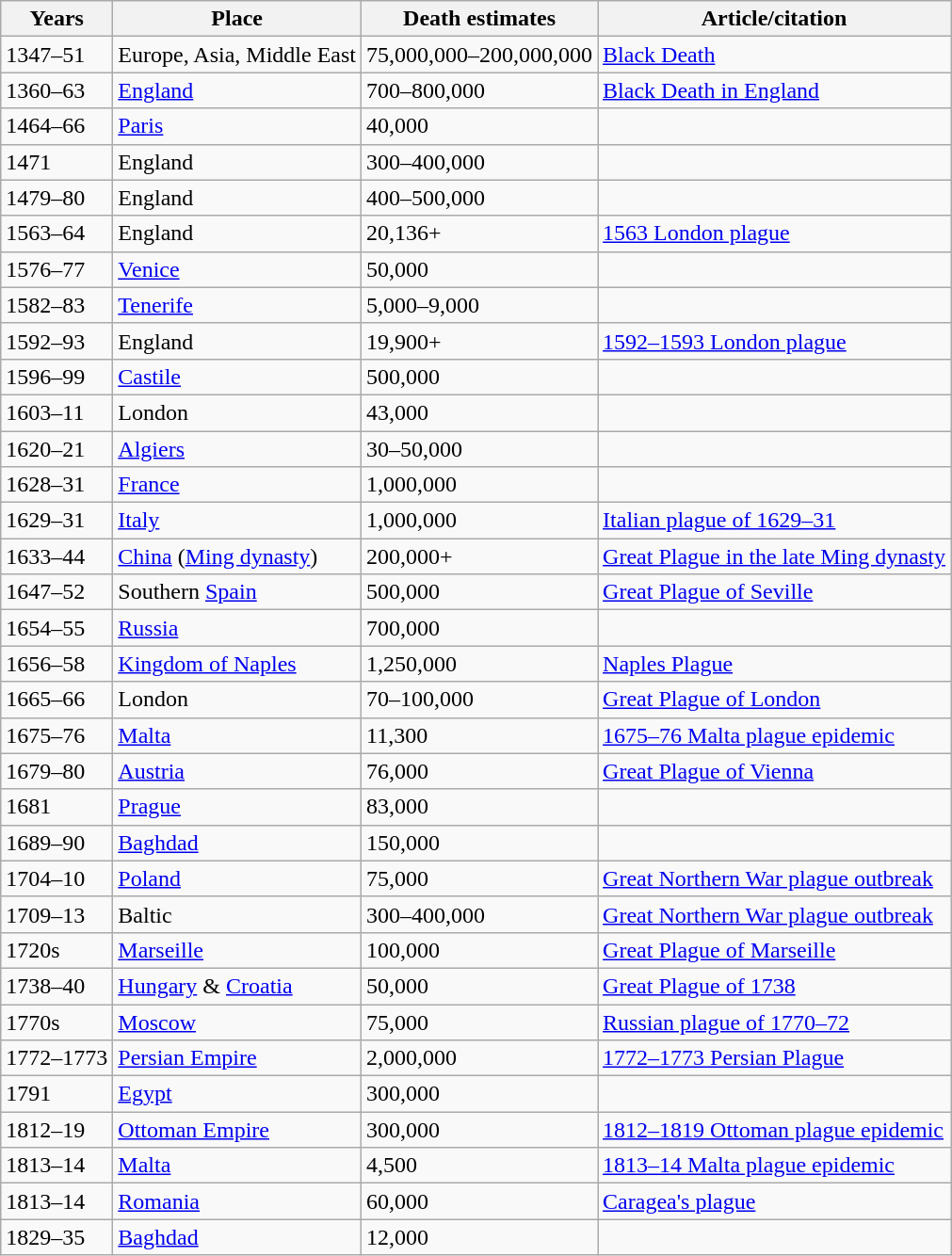<table class=wikitable>
<tr>
<th>Years</th>
<th>Place</th>
<th>Death estimates</th>
<th>Article/citation</th>
</tr>
<tr>
<td>1347–51</td>
<td>Europe, Asia, Middle East</td>
<td>75,000,000–200,000,000</td>
<td><a href='#'>Black Death</a></td>
</tr>
<tr>
<td>1360–63</td>
<td><a href='#'>England</a></td>
<td>700–800,000</td>
<td><a href='#'>Black Death in England</a></td>
</tr>
<tr>
<td>1464–66</td>
<td><a href='#'>Paris</a></td>
<td>40,000</td>
<td></td>
</tr>
<tr>
<td>1471</td>
<td>England</td>
<td>300–400,000</td>
<td></td>
</tr>
<tr>
<td>1479–80</td>
<td>England</td>
<td>400–500,000</td>
<td></td>
</tr>
<tr>
<td>1563–64</td>
<td>England</td>
<td>20,136+</td>
<td><a href='#'>1563 London plague</a></td>
</tr>
<tr>
<td>1576–77</td>
<td><a href='#'>Venice</a></td>
<td>50,000</td>
<td></td>
</tr>
<tr>
<td>1582–83</td>
<td><a href='#'>Tenerife</a></td>
<td>5,000–9,000</td>
<td></td>
</tr>
<tr>
<td>1592–93</td>
<td>England</td>
<td>19,900+</td>
<td><a href='#'>1592–1593 London plague</a></td>
</tr>
<tr>
<td>1596–99</td>
<td><a href='#'>Castile</a></td>
<td>500,000</td>
<td></td>
</tr>
<tr>
<td>1603–11</td>
<td>London</td>
<td>43,000</td>
<td></td>
</tr>
<tr>
<td>1620–21</td>
<td><a href='#'>Algiers</a></td>
<td>30–50,000</td>
<td></td>
</tr>
<tr>
<td>1628–31</td>
<td><a href='#'>France</a></td>
<td>1,000,000</td>
<td></td>
</tr>
<tr>
<td>1629–31</td>
<td><a href='#'>Italy</a></td>
<td>1,000,000</td>
<td><a href='#'>Italian plague of 1629–31</a></td>
</tr>
<tr>
<td>1633–44</td>
<td><a href='#'>China</a> (<a href='#'>Ming dynasty</a>)</td>
<td>200,000+</td>
<td><a href='#'>Great Plague in the late Ming dynasty</a></td>
</tr>
<tr>
<td>1647–52</td>
<td>Southern <a href='#'>Spain</a></td>
<td>500,000</td>
<td><a href='#'>Great Plague of Seville</a></td>
</tr>
<tr>
<td>1654–55</td>
<td><a href='#'>Russia</a></td>
<td>700,000</td>
<td></td>
</tr>
<tr>
<td>1656–58</td>
<td><a href='#'>Kingdom of Naples</a></td>
<td>1,250,000</td>
<td><a href='#'>Naples Plague</a></td>
</tr>
<tr>
<td>1665–66</td>
<td>London</td>
<td>70–100,000</td>
<td><a href='#'>Great Plague of London</a></td>
</tr>
<tr>
<td>1675–76</td>
<td><a href='#'>Malta</a></td>
<td>11,300</td>
<td><a href='#'>1675–76 Malta plague epidemic</a></td>
</tr>
<tr>
<td>1679–80</td>
<td><a href='#'>Austria</a></td>
<td>76,000</td>
<td><a href='#'>Great Plague of Vienna</a></td>
</tr>
<tr>
<td>1681</td>
<td><a href='#'>Prague</a></td>
<td>83,000</td>
<td></td>
</tr>
<tr>
<td>1689–90</td>
<td><a href='#'>Baghdad</a></td>
<td>150,000</td>
<td></td>
</tr>
<tr>
<td>1704–10</td>
<td><a href='#'>Poland</a></td>
<td>75,000</td>
<td><a href='#'>Great Northern War plague outbreak</a></td>
</tr>
<tr>
<td>1709–13</td>
<td>Baltic</td>
<td>300–400,000</td>
<td><a href='#'>Great Northern War plague outbreak</a></td>
</tr>
<tr>
<td>1720s</td>
<td><a href='#'>Marseille</a></td>
<td>100,000</td>
<td><a href='#'>Great Plague of Marseille</a></td>
</tr>
<tr>
<td>1738–40</td>
<td><a href='#'>Hungary</a> & <a href='#'>Croatia</a></td>
<td>50,000</td>
<td><a href='#'>Great Plague of 1738</a></td>
</tr>
<tr>
<td>1770s</td>
<td><a href='#'>Moscow</a></td>
<td>75,000</td>
<td><a href='#'>Russian plague of 1770–72</a></td>
</tr>
<tr>
<td>1772–1773</td>
<td><a href='#'>Persian Empire</a></td>
<td>2,000,000</td>
<td><a href='#'>1772–1773 Persian Plague</a></td>
</tr>
<tr>
<td>1791</td>
<td><a href='#'>Egypt</a></td>
<td>300,000</td>
<td></td>
</tr>
<tr>
<td>1812–19</td>
<td><a href='#'>Ottoman Empire</a></td>
<td>300,000</td>
<td><a href='#'>1812–1819 Ottoman plague epidemic</a></td>
</tr>
<tr>
<td>1813–14</td>
<td><a href='#'>Malta</a></td>
<td>4,500</td>
<td><a href='#'>1813–14 Malta plague epidemic</a></td>
</tr>
<tr>
<td>1813–14</td>
<td><a href='#'>Romania</a></td>
<td>60,000</td>
<td><a href='#'>Caragea's plague</a></td>
</tr>
<tr>
<td>1829–35</td>
<td><a href='#'>Baghdad</a></td>
<td>12,000</td>
<td></td>
</tr>
</table>
